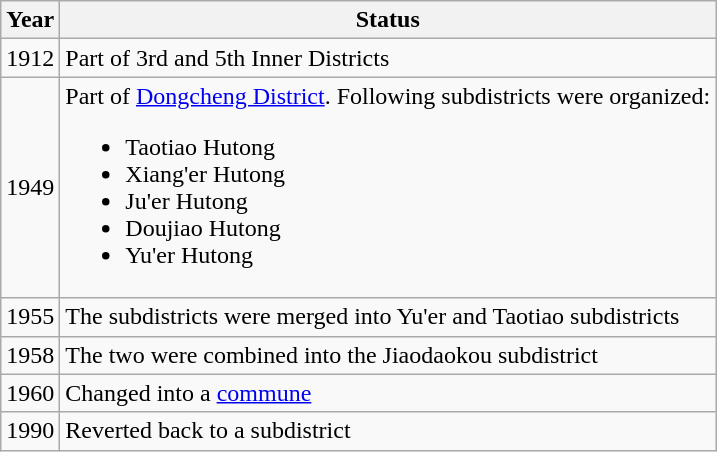<table class="wikitable">
<tr>
<th>Year</th>
<th>Status</th>
</tr>
<tr>
<td>1912</td>
<td>Part of 3rd and 5th Inner Districts</td>
</tr>
<tr>
<td>1949</td>
<td>Part of <a href='#'>Dongcheng District</a>. Following subdistricts were organized:<br><ul><li>Taotiao Hutong</li><li>Xiang'er Hutong</li><li>Ju'er Hutong</li><li>Doujiao Hutong</li><li>Yu'er Hutong</li></ul></td>
</tr>
<tr>
<td>1955</td>
<td>The subdistricts were merged into Yu'er and Taotiao subdistricts</td>
</tr>
<tr>
<td>1958</td>
<td>The two were combined into the Jiaodaokou subdistrict</td>
</tr>
<tr>
<td>1960</td>
<td>Changed into a <a href='#'>commune</a></td>
</tr>
<tr>
<td>1990</td>
<td>Reverted back to a subdistrict</td>
</tr>
</table>
